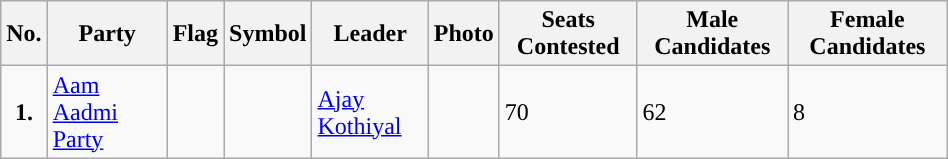<table class="wikitable" " width="50%">
<tr>
<th>No.</th>
<th>Party</th>
<th>Flag</th>
<th>Symbol</th>
<th>Leader</th>
<th>Photo</th>
<th>Seats Contested</th>
<th>Male Candidates</th>
<th>Female Candidates</th>
</tr>
<tr>
<td ! style="text-align:center; background:"><strong>1.</strong></td>
<td><a href='#'>Aam Aadmi Party</a></td>
<td></td>
<td></td>
<td><a href='#'>Ajay Kothiyal</a></td>
<td></td>
<td>70</td>
<td>62</td>
<td>8</td>
</tr>
</table>
